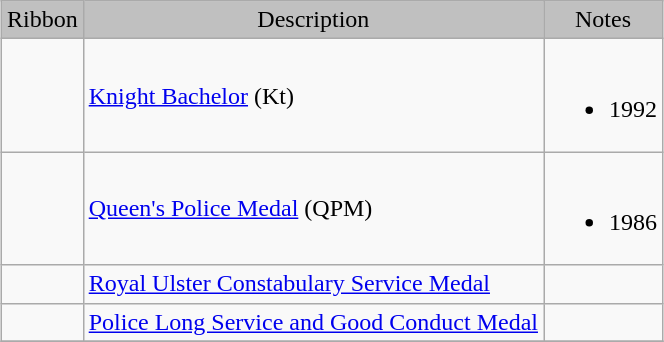<table class="wikitable" style="margin:1em auto;">
<tr style="background:silver;" align="center">
<td>Ribbon</td>
<td>Description</td>
<td>Notes</td>
</tr>
<tr>
<td></td>
<td><a href='#'>Knight Bachelor</a> (Kt)</td>
<td><br><ul><li>1992</li></ul></td>
</tr>
<tr>
<td></td>
<td><a href='#'>Queen's Police Medal</a> (QPM)</td>
<td><br><ul><li>1986</li></ul></td>
</tr>
<tr>
<td></td>
<td><a href='#'>Royal Ulster Constabulary Service Medal</a></td>
<td></td>
</tr>
<tr>
<td></td>
<td><a href='#'>Police Long Service and Good Conduct Medal</a></td>
<td></td>
</tr>
<tr>
</tr>
</table>
